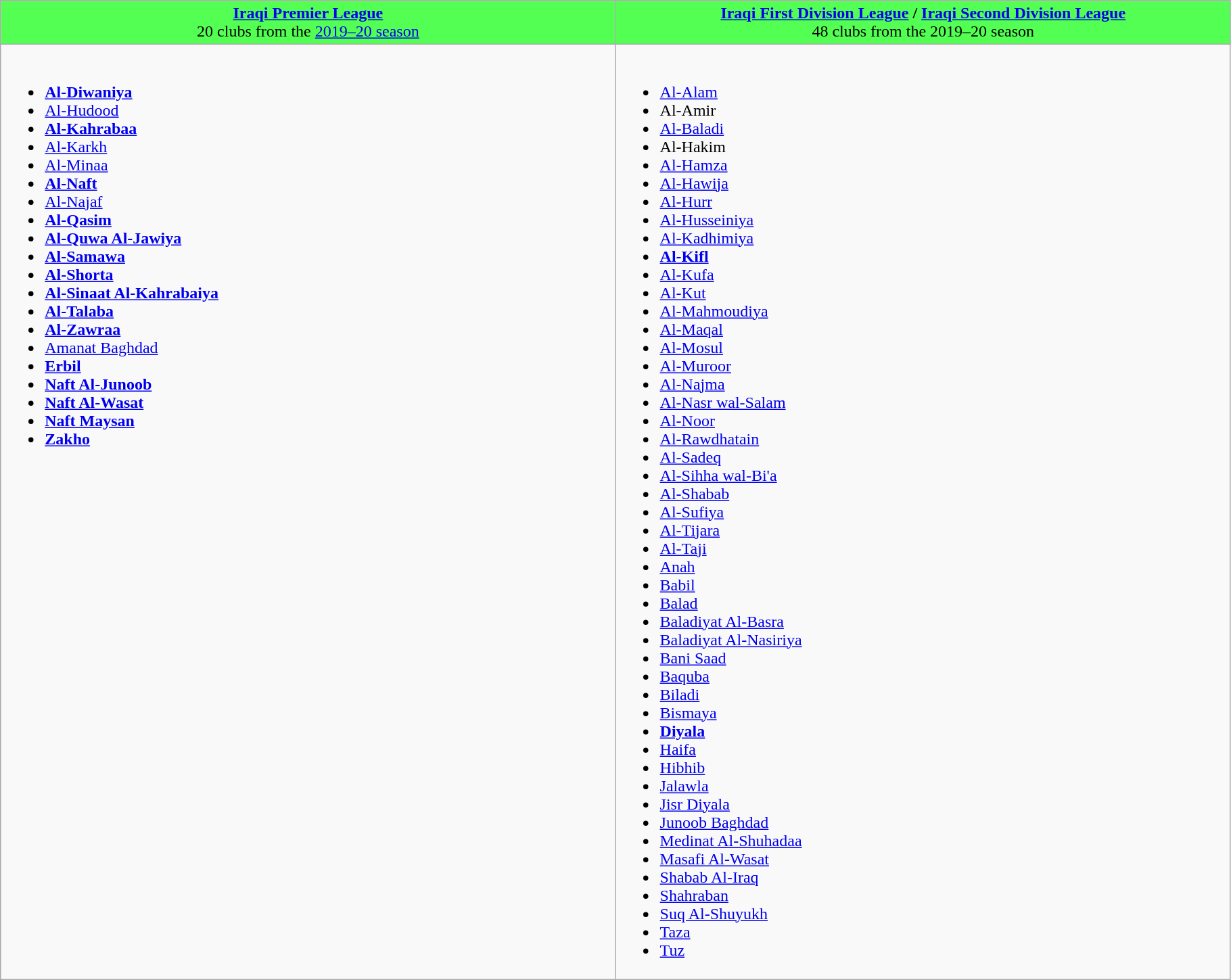<table class="wikitable" style="width:96%;">
<tr style="vertical-align:top; background:#53FF53; text-align:center;">
<td style="width:32%;"><strong><a href='#'>Iraqi Premier League</a></strong><br> 20 clubs from the <a href='#'>2019–20 season</a></td>
<td style="width:32%;"><strong><a href='#'>Iraqi First Division League</a> / <a href='#'>Iraqi Second Division League</a></strong><br> 48 clubs from the 2019–20 season</td>
</tr>
<tr style="vertical-align:top;">
<td><br><ul><li><strong><a href='#'>Al-Diwaniya</a></strong></li><li><a href='#'>Al-Hudood</a></li><li><strong><a href='#'>Al-Kahrabaa</a></strong></li><li><a href='#'>Al-Karkh</a></li><li><a href='#'>Al-Minaa</a></li><li><strong><a href='#'>Al-Naft</a></strong></li><li><a href='#'>Al-Najaf</a></li><li><strong><a href='#'>Al-Qasim</a></strong></li><li><strong><a href='#'>Al-Quwa Al-Jawiya</a></strong></li><li><strong><a href='#'>Al-Samawa</a></strong></li><li><strong><a href='#'>Al-Shorta</a></strong></li><li><strong><a href='#'>Al-Sinaat Al-Kahrabaiya</a></strong></li><li><strong><a href='#'>Al-Talaba</a></strong></li><li><strong><a href='#'>Al-Zawraa</a></strong></li><li><a href='#'>Amanat Baghdad</a></li><li><strong><a href='#'>Erbil</a></strong></li><li><strong><a href='#'>Naft Al-Junoob</a></strong></li><li><strong><a href='#'>Naft Al-Wasat</a></strong></li><li><strong><a href='#'>Naft Maysan</a></strong></li><li><strong><a href='#'>Zakho</a></strong></li></ul></td>
<td><br><ul><li><a href='#'>Al-Alam</a></li><li>Al-Amir</li><li><a href='#'>Al-Baladi</a></li><li>Al-Hakim</li><li><a href='#'>Al-Hamza</a></li><li><a href='#'>Al-Hawija</a></li><li><a href='#'>Al-Hurr</a></li><li><a href='#'>Al-Husseiniya</a></li><li><a href='#'>Al-Kadhimiya</a></li><li><strong><a href='#'>Al-Kifl</a></strong></li><li><a href='#'>Al-Kufa</a></li><li><a href='#'>Al-Kut</a></li><li><a href='#'>Al-Mahmoudiya</a></li><li><a href='#'>Al-Maqal</a></li><li><a href='#'>Al-Mosul</a></li><li><a href='#'>Al-Muroor</a></li><li><a href='#'>Al-Najma</a></li><li><a href='#'>Al-Nasr wal-Salam</a></li><li><a href='#'>Al-Noor</a></li><li><a href='#'>Al-Rawdhatain</a></li><li><a href='#'>Al-Sadeq</a></li><li><a href='#'>Al-Sihha wal-Bi'a</a></li><li><a href='#'>Al-Shabab</a></li><li><a href='#'>Al-Sufiya</a></li><li><a href='#'>Al-Tijara</a></li><li><a href='#'>Al-Taji</a></li><li><a href='#'>Anah</a></li><li><a href='#'>Babil</a></li><li><a href='#'>Balad</a></li><li><a href='#'>Baladiyat Al-Basra</a></li><li><a href='#'>Baladiyat Al-Nasiriya</a></li><li><a href='#'>Bani Saad</a></li><li><a href='#'>Baquba</a></li><li><a href='#'>Biladi</a></li><li><a href='#'>Bismaya</a></li><li><strong><a href='#'>Diyala</a></strong></li><li><a href='#'>Haifa</a></li><li><a href='#'>Hibhib</a></li><li><a href='#'>Jalawla</a></li><li><a href='#'>Jisr Diyala</a></li><li><a href='#'>Junoob Baghdad</a></li><li><a href='#'>Medinat Al-Shuhadaa</a></li><li><a href='#'>Masafi Al-Wasat</a></li><li><a href='#'>Shabab Al-Iraq</a></li><li><a href='#'>Shahraban</a></li><li><a href='#'>Suq Al-Shuyukh</a></li><li><a href='#'>Taza</a></li><li><a href='#'>Tuz</a></li></ul></td>
</tr>
</table>
